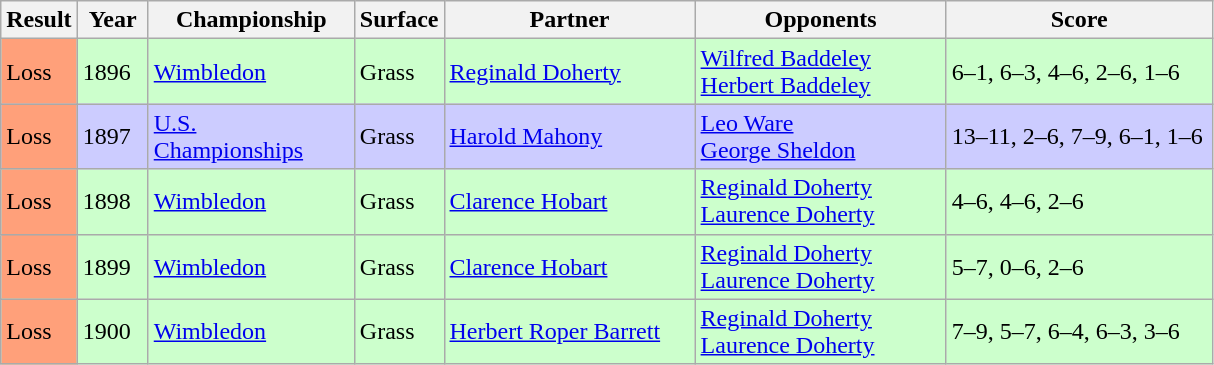<table class='sortable wikitable'>
<tr>
<th style="width:40px">Result</th>
<th style="width:40px">Year</th>
<th style="width:130px">Championship</th>
<th style="width:50px">Surface</th>
<th style="width:160px">Partner</th>
<th style="width:160px">Opponents</th>
<th style="width:170px" class="unsortable">Score</th>
</tr>
<tr style="background:#ccffcc;">
<td style="background:#ffa07a;">Loss</td>
<td>1896</td>
<td><a href='#'>Wimbledon</a></td>
<td>Grass</td>
<td> <a href='#'>Reginald Doherty</a></td>
<td> <a href='#'>Wilfred Baddeley</a><br> <a href='#'>Herbert Baddeley</a></td>
<td>6–1, 6–3, 4–6, 2–6, 1–6</td>
</tr>
<tr style="background:#ccccff;">
<td style="background:#ffa07a;">Loss</td>
<td>1897</td>
<td><a href='#'>U.S. Championships</a></td>
<td>Grass</td>
<td> <a href='#'>Harold Mahony</a></td>
<td> <a href='#'>Leo Ware</a><br> <a href='#'>George Sheldon</a></td>
<td>13–11, 2–6, 7–9, 6–1, 1–6</td>
</tr>
<tr style="background:#ccffcc;">
<td style="background:#ffa07a;">Loss</td>
<td>1898</td>
<td><a href='#'>Wimbledon</a></td>
<td>Grass</td>
<td> <a href='#'>Clarence Hobart</a></td>
<td> <a href='#'>Reginald Doherty</a><br> <a href='#'>Laurence Doherty</a></td>
<td>4–6, 4–6, 2–6</td>
</tr>
<tr style="background:#ccffcc;">
<td style="background:#ffa07a;">Loss</td>
<td>1899</td>
<td><a href='#'>Wimbledon</a></td>
<td>Grass</td>
<td> <a href='#'>Clarence Hobart</a></td>
<td> <a href='#'>Reginald Doherty</a><br> <a href='#'>Laurence Doherty</a></td>
<td>5–7, 0–6, 2–6</td>
</tr>
<tr style="background:#ccffcc;">
<td style="background:#ffa07a;">Loss</td>
<td>1900</td>
<td><a href='#'>Wimbledon</a></td>
<td>Grass</td>
<td> <a href='#'>Herbert Roper Barrett</a></td>
<td> <a href='#'>Reginald Doherty</a><br> <a href='#'>Laurence Doherty</a></td>
<td>7–9, 5–7, 6–4, 6–3, 3–6</td>
</tr>
</table>
